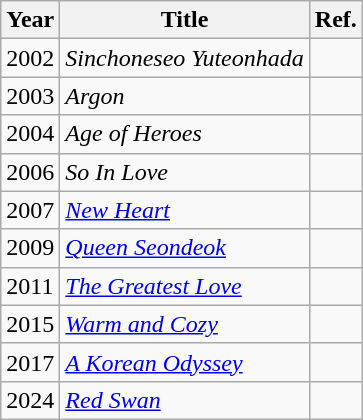<table class="wikitable">
<tr>
<th>Year</th>
<th>Title</th>
<th>Ref.</th>
</tr>
<tr>
<td>2002</td>
<td><em>Sinchoneseo Yuteonhada</em></td>
<td></td>
</tr>
<tr>
<td>2003</td>
<td><em>Argon</em></td>
<td></td>
</tr>
<tr>
<td>2004</td>
<td><em>Age of Heroes</em></td>
<td></td>
</tr>
<tr>
<td>2006</td>
<td><em>So In Love</em></td>
<td></td>
</tr>
<tr>
<td>2007</td>
<td><em><a href='#'>New Heart</a></em></td>
<td></td>
</tr>
<tr>
<td>2009</td>
<td><em><a href='#'>Queen Seondeok</a></em></td>
<td></td>
</tr>
<tr>
<td>2011</td>
<td><em><a href='#'>The Greatest Love</a></em></td>
<td></td>
</tr>
<tr>
<td>2015</td>
<td><em><a href='#'>Warm and Cozy</a></em></td>
<td></td>
</tr>
<tr>
<td>2017</td>
<td><em><a href='#'>A Korean Odyssey</a></em></td>
<td></td>
</tr>
<tr>
<td>2024</td>
<td><em><a href='#'>Red Swan</a></em></td>
<td></td>
</tr>
</table>
